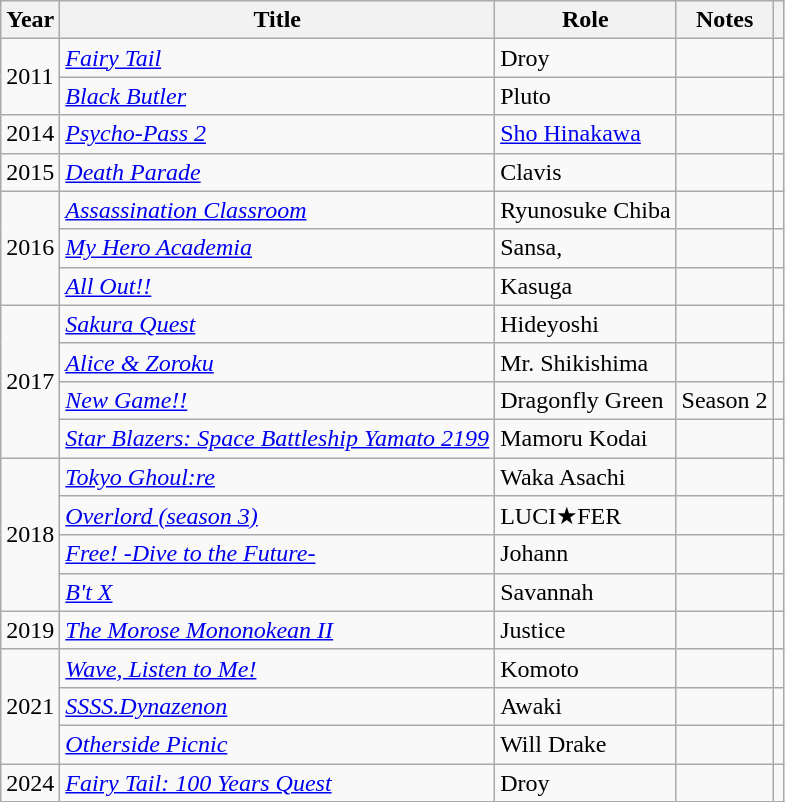<table class="wikitable sortable plainrowheaders">
<tr>
<th>Year</th>
<th>Title</th>
<th>Role</th>
<th class="unsortable">Notes</th>
<th class="unsortable"></th>
</tr>
<tr>
<td rowspan="2">2011</td>
<td><em><a href='#'>Fairy Tail</a></em></td>
<td>Droy</td>
<td></td>
<td></td>
</tr>
<tr>
<td><em><a href='#'>Black Butler</a></em></td>
<td>Pluto</td>
<td></td>
<td></td>
</tr>
<tr>
<td>2014</td>
<td><em><a href='#'>Psycho-Pass 2</a></em></td>
<td><a href='#'>Sho Hinakawa</a></td>
<td></td>
<td></td>
</tr>
<tr>
<td>2015</td>
<td><em><a href='#'>Death Parade</a></em></td>
<td>Clavis</td>
<td></td>
<td></td>
</tr>
<tr>
<td rowspan="3">2016</td>
<td><em><a href='#'>Assassination Classroom</a></em></td>
<td>Ryunosuke Chiba</td>
<td></td>
<td></td>
</tr>
<tr>
<td><em><a href='#'>My Hero Academia</a></em></td>
<td>Sansa,</td>
<td></td>
<td></td>
</tr>
<tr>
<td><em><a href='#'>All Out!!</a></em></td>
<td>Kasuga</td>
<td></td>
<td></td>
</tr>
<tr>
<td rowspan="4">2017</td>
<td><em><a href='#'>Sakura Quest</a></em></td>
<td>Hideyoshi</td>
<td></td>
<td></td>
</tr>
<tr>
<td><em><a href='#'>Alice & Zoroku</a></em></td>
<td>Mr. Shikishima</td>
<td></td>
<td></td>
</tr>
<tr>
<td><em><a href='#'>New Game!!</a></em></td>
<td>Dragonfly Green</td>
<td>Season 2</td>
<td></td>
</tr>
<tr>
<td><em><a href='#'>Star Blazers: Space Battleship Yamato 2199</a></em></td>
<td>Mamoru Kodai</td>
<td></td>
<td></td>
</tr>
<tr>
<td rowspan="4">2018</td>
<td><em><a href='#'>Tokyo Ghoul:re</a></em></td>
<td>Waka Asachi</td>
<td></td>
<td></td>
</tr>
<tr>
<td><em><a href='#'>Overlord (season 3)</a></em></td>
<td>LUCI★FER</td>
<td></td>
<td></td>
</tr>
<tr>
<td><em><a href='#'>Free! -Dive to the Future-</a></em></td>
<td>Johann</td>
<td></td>
<td></td>
</tr>
<tr>
<td><em><a href='#'>B't X</a></em></td>
<td>Savannah</td>
<td></td>
<td></td>
</tr>
<tr>
<td>2019</td>
<td><em><a href='#'>The Morose Mononokean II</a></em></td>
<td>Justice</td>
<td></td>
<td></td>
</tr>
<tr>
<td rowspan="3">2021</td>
<td><em><a href='#'>Wave, Listen to Me!</a></em></td>
<td>Komoto</td>
<td></td>
<td></td>
</tr>
<tr>
<td><em><a href='#'>SSSS.Dynazenon</a></em></td>
<td>Awaki</td>
<td></td>
<td></td>
</tr>
<tr>
<td><em><a href='#'>Otherside Picnic</a></em></td>
<td>Will Drake</td>
<td></td>
<td></td>
</tr>
<tr>
<td rowspan="1">2024</td>
<td><em><a href='#'>Fairy Tail: 100 Years Quest</a></em></td>
<td>Droy</td>
<td></td>
<td></td>
</tr>
<tr>
</tr>
</table>
